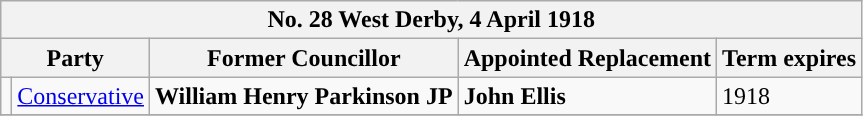<table class="wikitable">
<tr>
<th colspan="5"><strong>No. 28 West Derby, 4 April 1918</strong></th>
</tr>
<tr>
<th colspan="2">Party</th>
<th>Former Councillor</th>
<th>Appointed Replacement</th>
<th>Term expires</th>
</tr>
<tr>
<td style="background-color:"></td>
<td><a href='#'>Conservative</a></td>
<td><strong>William Henry Parkinson JP</strong></td>
<td><strong>John Ellis</strong></td>
<td>1918</td>
</tr>
<tr>
</tr>
</table>
